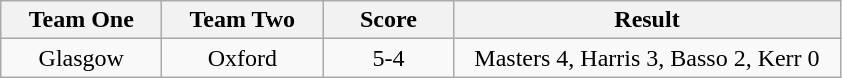<table class="wikitable" style="text-align: center">
<tr>
<th width=100>Team One</th>
<th width=100>Team Two</th>
<th width=80>Score</th>
<th width=250>Result</th>
</tr>
<tr>
<td>Glasgow</td>
<td>Oxford</td>
<td>5-4</td>
<td>Masters 4, Harris 3, Basso 2, Kerr 0</td>
</tr>
</table>
